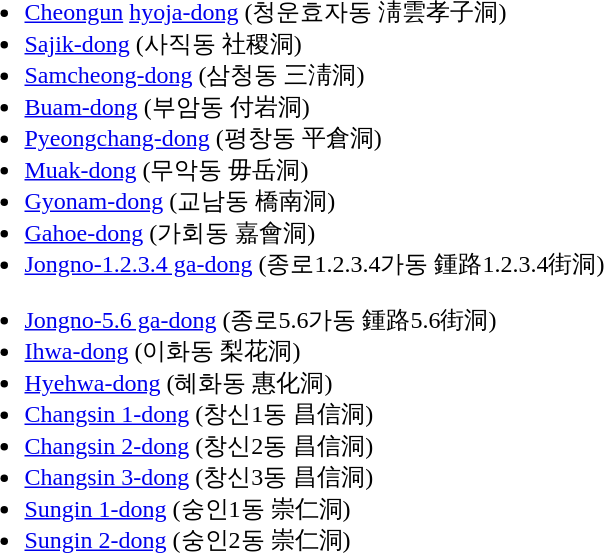<table width="600px">
<tr>
<td><br><ul><li><a href='#'>Cheongun</a> <a href='#'>hyoja-dong</a> (청운효자동 淸雲孝子洞)</li><li><a href='#'>Sajik-dong</a> (사직동 社稷洞)</li><li><a href='#'>Samcheong-dong</a> (삼청동 三淸洞)</li><li><a href='#'>Buam-dong</a> (부암동 付岩洞)</li><li><a href='#'>Pyeongchang-dong</a> (평창동 平倉洞)</li><li><a href='#'>Muak-dong</a> (무악동 毋岳洞)</li><li><a href='#'>Gyonam-dong</a> (교남동 橋南洞)</li><li><a href='#'>Gahoe-dong</a> (가회동 嘉會洞)</li><li><a href='#'>Jongno-1.2.3.4 ga-dong</a> (종로1.2.3.4가동 鍾路1.2.3.4街洞)</li></ul><ul><li><a href='#'>Jongno-5.6 ga-dong</a> (종로5.6가동 鍾路5.6街洞)</li><li><a href='#'>Ihwa-dong</a> (이화동 梨花洞)</li><li><a href='#'>Hyehwa-dong</a> (혜화동 惠化洞)</li><li><a href='#'>Changsin 1-dong</a> (창신1동 昌信洞)</li><li><a href='#'>Changsin 2-dong</a> (창신2동 昌信洞)</li><li><a href='#'>Changsin 3-dong</a> (창신3동 昌信洞)</li><li><a href='#'>Sungin 1-dong</a> (숭인1동 崇仁洞)</li><li><a href='#'>Sungin 2-dong</a> (숭인2동 崇仁洞)</li></ul></td>
</tr>
</table>
